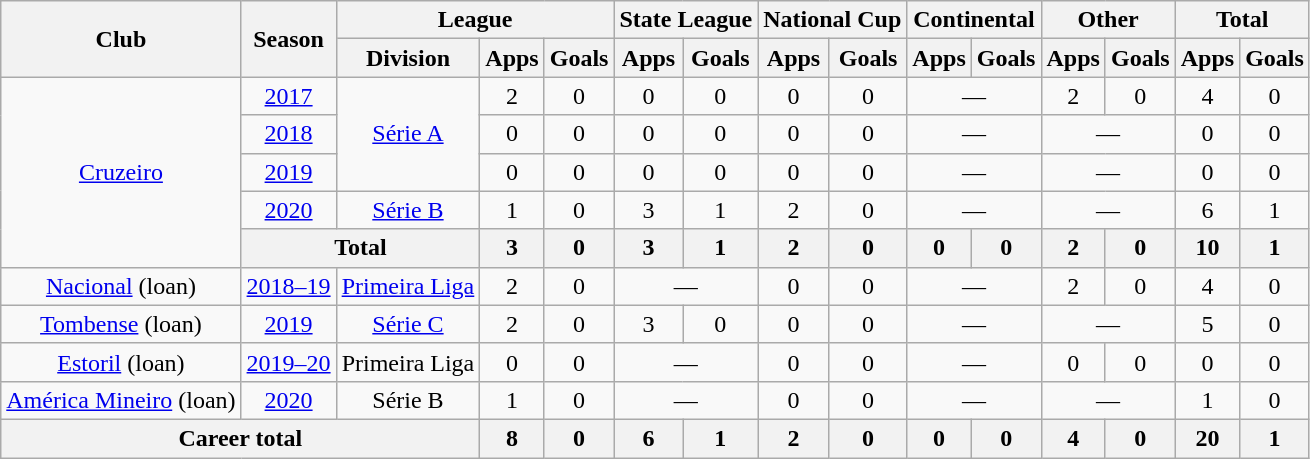<table class="wikitable" style="text-align: center;">
<tr>
<th rowspan="2">Club</th>
<th rowspan="2">Season</th>
<th colspan="3">League</th>
<th colspan="2">State League</th>
<th colspan="2">National Cup</th>
<th colspan="2">Continental</th>
<th colspan="2">Other</th>
<th colspan="2">Total</th>
</tr>
<tr>
<th>Division</th>
<th>Apps</th>
<th>Goals</th>
<th>Apps</th>
<th>Goals</th>
<th>Apps</th>
<th>Goals</th>
<th>Apps</th>
<th>Goals</th>
<th>Apps</th>
<th>Goals</th>
<th>Apps</th>
<th>Goals</th>
</tr>
<tr>
<td rowspan="5" valign="center"><a href='#'>Cruzeiro</a></td>
<td><a href='#'>2017</a></td>
<td rowspan="3"><a href='#'>Série A</a></td>
<td>2</td>
<td>0</td>
<td>0</td>
<td>0</td>
<td>0</td>
<td>0</td>
<td colspan="2">—</td>
<td>2</td>
<td>0</td>
<td>4</td>
<td>0</td>
</tr>
<tr>
<td><a href='#'>2018</a></td>
<td>0</td>
<td>0</td>
<td>0</td>
<td>0</td>
<td>0</td>
<td>0</td>
<td colspan="2">—</td>
<td colspan="2">—</td>
<td>0</td>
<td>0</td>
</tr>
<tr>
<td><a href='#'>2019</a></td>
<td>0</td>
<td>0</td>
<td>0</td>
<td>0</td>
<td>0</td>
<td>0</td>
<td colspan="2">—</td>
<td colspan="2">—</td>
<td>0</td>
<td>0</td>
</tr>
<tr>
<td><a href='#'>2020</a></td>
<td><a href='#'>Série B</a></td>
<td>1</td>
<td>0</td>
<td>3</td>
<td>1</td>
<td>2</td>
<td>0</td>
<td colspan="2">—</td>
<td colspan="2">—</td>
<td>6</td>
<td>1</td>
</tr>
<tr>
<th colspan="2">Total</th>
<th>3</th>
<th>0</th>
<th>3</th>
<th>1</th>
<th>2</th>
<th>0</th>
<th>0</th>
<th>0</th>
<th>2</th>
<th>0</th>
<th>10</th>
<th>1</th>
</tr>
<tr>
<td valign="center"><a href='#'>Nacional</a> (loan)</td>
<td><a href='#'>2018–19</a></td>
<td><a href='#'>Primeira Liga</a></td>
<td>2</td>
<td>0</td>
<td colspan="2">—</td>
<td>0</td>
<td>0</td>
<td colspan="2">—</td>
<td>2</td>
<td>0</td>
<td>4</td>
<td>0</td>
</tr>
<tr>
<td valign="center"><a href='#'>Tombense</a> (loan)</td>
<td><a href='#'>2019</a></td>
<td><a href='#'>Série C</a></td>
<td>2</td>
<td>0</td>
<td>3</td>
<td>0</td>
<td>0</td>
<td>0</td>
<td colspan="2">—</td>
<td colspan="2">—</td>
<td>5</td>
<td>0</td>
</tr>
<tr>
<td valign="center"><a href='#'>Estoril</a> (loan)</td>
<td><a href='#'>2019–20</a></td>
<td>Primeira Liga</td>
<td>0</td>
<td>0</td>
<td colspan="2">—</td>
<td>0</td>
<td>0</td>
<td colspan="2">—</td>
<td>0</td>
<td>0</td>
<td>0</td>
<td>0</td>
</tr>
<tr>
<td valign="center"><a href='#'>América Mineiro</a> (loan)</td>
<td><a href='#'>2020</a></td>
<td>Série B</td>
<td>1</td>
<td>0</td>
<td colspan="2">—</td>
<td>0</td>
<td>0</td>
<td colspan="2">—</td>
<td colspan="2">—</td>
<td>1</td>
<td>0</td>
</tr>
<tr>
<th colspan="3">Career total</th>
<th>8</th>
<th>0</th>
<th>6</th>
<th>1</th>
<th>2</th>
<th>0</th>
<th>0</th>
<th>0</th>
<th>4</th>
<th>0</th>
<th>20</th>
<th>1</th>
</tr>
</table>
